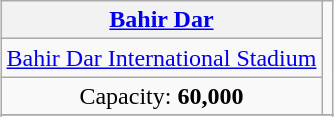<table class="wikitable" style="text-align:center;margin:1em auto;">
<tr>
<th><a href='#'>Bahir Dar</a></th>
<td rowspan="4"></td>
</tr>
<tr>
<td><a href='#'>Bahir Dar International Stadium</a></td>
</tr>
<tr>
<td>Capacity: <strong>60,000</strong></td>
</tr>
<tr>
</tr>
<tr>
</tr>
</table>
